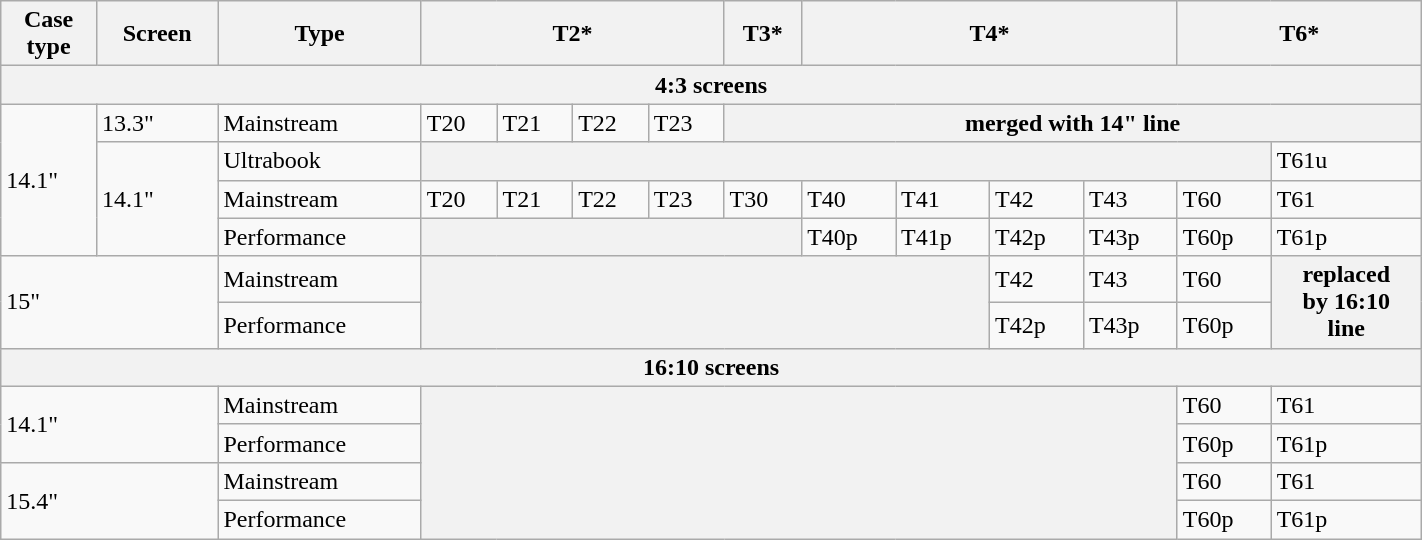<table class="wikitable mw-collapsible mw-collapsed" style="min-width: 75%;">
<tr>
<th>Case<br>type</th>
<th>Screen</th>
<th>Type</th>
<th colspan="4">T2*</th>
<th>T3*</th>
<th colspan="4">T4*</th>
<th colspan="2">T6*</th>
</tr>
<tr>
<th colspan="14">4:3 screens</th>
</tr>
<tr>
<td rowspan="4">14.1"</td>
<td>13.3"</td>
<td>Mainstream</td>
<td>T20</td>
<td>T21</td>
<td>T22</td>
<td>T23</td>
<th colspan="7">merged with 14" line</th>
</tr>
<tr>
<td rowspan="3">14.1"</td>
<td>Ultrabook</td>
<th colspan="10"></th>
<td>T61u</td>
</tr>
<tr>
<td>Mainstream</td>
<td>T20</td>
<td>T21</td>
<td>T22</td>
<td>T23</td>
<td>T30</td>
<td>T40</td>
<td>T41</td>
<td>T42</td>
<td>T43</td>
<td>T60</td>
<td>T61</td>
</tr>
<tr>
<td>Performance</td>
<th colspan="5"></th>
<td>T40p</td>
<td>T41p</td>
<td>T42p</td>
<td>T43p</td>
<td>T60p</td>
<td>T61p</td>
</tr>
<tr>
<td colspan="2" rowspan="2">15"</td>
<td>Mainstream</td>
<th colspan="7" rowspan="2"></th>
<td>T42</td>
<td>T43</td>
<td>T60</td>
<th rowspan="2">replaced<br>by 16:10<br>line</th>
</tr>
<tr>
<td>Performance</td>
<td>T42p</td>
<td>T43p</td>
<td>T60p</td>
</tr>
<tr>
<th colspan="14">16:10 screens</th>
</tr>
<tr>
<td colspan="2" rowspan="2">14.1"</td>
<td>Mainstream</td>
<th colspan="9" rowspan="4"></th>
<td>T60</td>
<td>T61</td>
</tr>
<tr>
<td>Performance</td>
<td>T60p</td>
<td>T61p</td>
</tr>
<tr>
<td colspan="2" rowspan="2">15.4"</td>
<td>Mainstream</td>
<td>T60</td>
<td>T61</td>
</tr>
<tr>
<td>Performance</td>
<td>T60p</td>
<td>T61p</td>
</tr>
</table>
